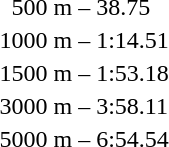<table>
<tr>
<td align=right>500 m</td>
<td>–</td>
<td align=left>38.75</td>
</tr>
<tr>
<td align=right>1000 m</td>
<td>–</td>
<td align=left>1:14.51</td>
</tr>
<tr>
<td align=right>1500 m</td>
<td>–</td>
<td align=left>1:53.18</td>
</tr>
<tr>
<td align=right>3000 m</td>
<td>–</td>
<td align=left>3:58.11</td>
</tr>
<tr>
<td align=right>5000 m</td>
<td>–</td>
<td align=left>6:54.54</td>
</tr>
</table>
